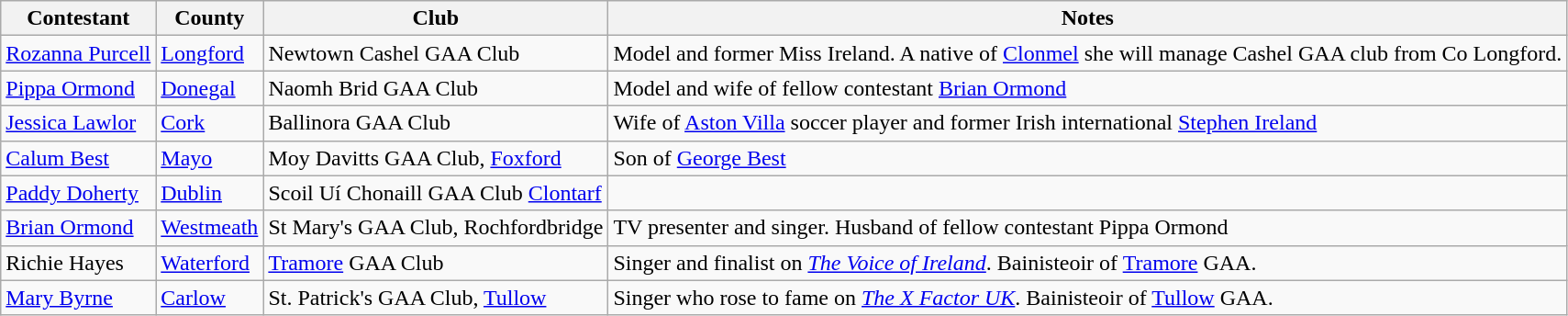<table class="wikitable sortable">
<tr>
<th>Contestant</th>
<th>County</th>
<th>Club</th>
<th>Notes</th>
</tr>
<tr>
<td><a href='#'>Rozanna Purcell</a></td>
<td><a href='#'>Longford</a></td>
<td>Newtown Cashel GAA Club</td>
<td>Model and former Miss Ireland. A native of <a href='#'>Clonmel</a> she will manage Cashel GAA club from Co Longford.</td>
</tr>
<tr>
<td><a href='#'>Pippa Ormond</a></td>
<td><a href='#'>Donegal</a></td>
<td>Naomh Brid GAA Club</td>
<td>Model and wife of fellow contestant <a href='#'>Brian Ormond</a></td>
</tr>
<tr>
<td><a href='#'>Jessica Lawlor</a></td>
<td><a href='#'>Cork</a></td>
<td>Ballinora GAA Club</td>
<td>Wife of <a href='#'>Aston Villa</a> soccer player and former Irish international <a href='#'>Stephen Ireland</a></td>
</tr>
<tr>
<td><a href='#'>Calum Best</a></td>
<td><a href='#'>Mayo</a></td>
<td>Moy Davitts GAA Club, <a href='#'>Foxford</a></td>
<td>Son of <a href='#'>George Best</a></td>
</tr>
<tr>
<td><a href='#'>Paddy Doherty</a></td>
<td><a href='#'>Dublin</a></td>
<td>Scoil Uí Chonaill GAA Club <a href='#'>Clontarf</a></td>
<td></td>
</tr>
<tr>
<td><a href='#'>Brian Ormond</a></td>
<td><a href='#'>Westmeath</a></td>
<td>St Mary's GAA Club, Rochfordbridge</td>
<td>TV presenter and singer. Husband of fellow contestant Pippa Ormond</td>
</tr>
<tr>
<td>Richie Hayes</td>
<td><a href='#'>Waterford</a></td>
<td><a href='#'>Tramore</a> GAA Club</td>
<td>Singer and finalist on <em><a href='#'>The Voice of Ireland</a></em>. Bainisteoir of <a href='#'>Tramore</a> GAA.</td>
</tr>
<tr>
<td><a href='#'>Mary Byrne</a></td>
<td><a href='#'>Carlow</a></td>
<td>St. Patrick's GAA Club, <a href='#'>Tullow</a></td>
<td>Singer who rose to fame on <em><a href='#'>The X Factor UK</a></em>. Bainisteoir of <a href='#'>Tullow</a> GAA.</td>
</tr>
</table>
